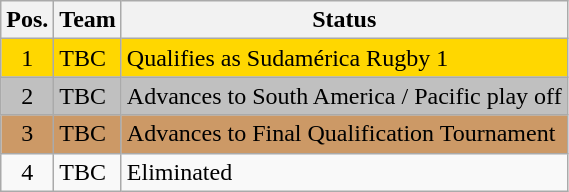<table class="wikitable" style="text-align:left;">
<tr>
<th>Pos.</th>
<th>Team</th>
<th>Status</th>
</tr>
<tr style="background:gold;">
<td align=center>1</td>
<td>TBC</td>
<td>Qualifies as Sudamérica Rugby 1</td>
</tr>
<tr style="background:silver;">
<td align=center>2</td>
<td>TBC</td>
<td>Advances to South America / Pacific play off</td>
</tr>
<tr style="background:#c96;">
<td align=center>3</td>
<td>TBC</td>
<td>Advances to Final Qualification Tournament</td>
</tr>
<tr style="background">
<td align=center>4</td>
<td>TBC</td>
<td>Eliminated</td>
</tr>
</table>
